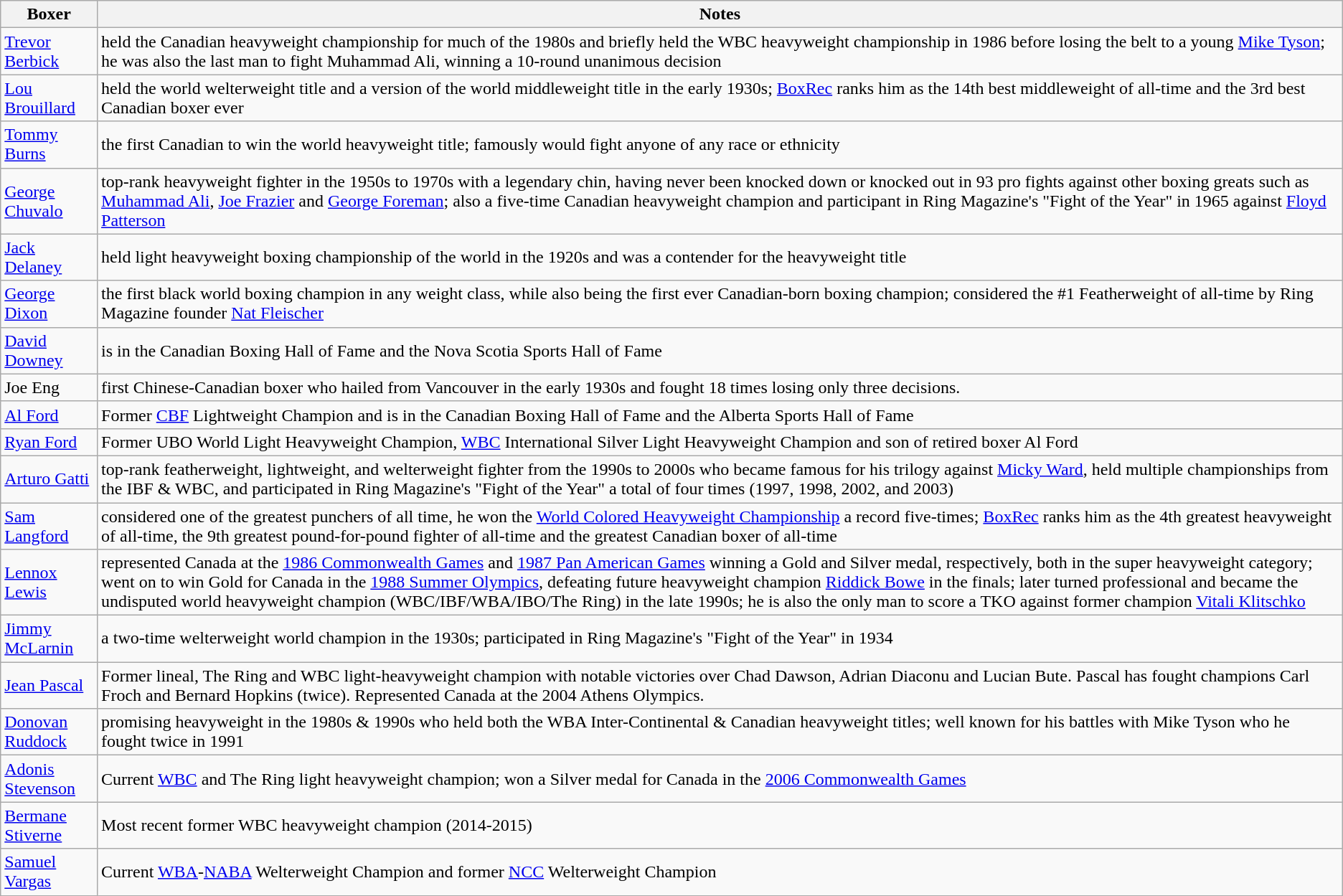<table class="wikitable sortable">
<tr>
<th>Boxer</th>
<th>Notes</th>
</tr>
<tr>
<td><a href='#'>Trevor Berbick</a></td>
<td>held the Canadian heavyweight championship for much of the 1980s and briefly held the WBC heavyweight championship in 1986 before losing the belt to a young <a href='#'>Mike Tyson</a>; he was also the last man to fight Muhammad Ali, winning a 10-round unanimous decision</td>
</tr>
<tr>
<td><a href='#'>Lou Brouillard</a></td>
<td>held the world welterweight title and a version of the world middleweight title in the early 1930s; <a href='#'>BoxRec</a> ranks him as the 14th best middleweight of all-time and the 3rd best Canadian boxer ever</td>
</tr>
<tr>
<td><a href='#'>Tommy Burns</a></td>
<td>the first Canadian to win the world heavyweight title; famously would fight anyone of any race or ethnicity</td>
</tr>
<tr>
<td><a href='#'>George Chuvalo</a></td>
<td>top-rank heavyweight fighter in the 1950s to 1970s with a legendary chin, having never been knocked down or knocked out in 93 pro fights against other boxing greats such as <a href='#'>Muhammad Ali</a>, <a href='#'>Joe Frazier</a> and <a href='#'>George Foreman</a>; also a five-time Canadian heavyweight champion and participant in Ring Magazine's "Fight of the Year" in 1965 against <a href='#'>Floyd Patterson</a></td>
</tr>
<tr>
<td><a href='#'>Jack Delaney</a></td>
<td>held light heavyweight boxing championship of the world in the 1920s and was a contender for the heavyweight title</td>
</tr>
<tr>
<td><a href='#'>George Dixon</a></td>
<td>the first black world boxing champion in any weight class, while also being the first ever Canadian-born boxing champion; considered the #1 Featherweight of all-time by Ring Magazine founder <a href='#'>Nat Fleischer</a></td>
</tr>
<tr>
<td><a href='#'>David Downey</a></td>
<td>is in the Canadian Boxing Hall of Fame and the Nova Scotia Sports Hall of Fame</td>
</tr>
<tr>
<td>Joe Eng</td>
<td>first Chinese-Canadian boxer who hailed from Vancouver in the early 1930s and fought 18 times losing only three decisions.</td>
</tr>
<tr>
<td><a href='#'>Al Ford</a></td>
<td>Former <a href='#'>CBF</a> Lightweight Champion and is in the Canadian Boxing Hall of Fame and the Alberta Sports Hall of Fame</td>
</tr>
<tr>
<td><a href='#'>Ryan Ford</a></td>
<td>Former UBO World Light Heavyweight Champion, <a href='#'>WBC</a> International Silver Light Heavyweight Champion and son of retired boxer Al Ford</td>
</tr>
<tr>
<td><a href='#'>Arturo Gatti</a></td>
<td>top-rank featherweight, lightweight, and welterweight fighter from the 1990s to 2000s who became famous for his trilogy against <a href='#'>Micky Ward</a>, held multiple championships from the IBF & WBC, and participated in Ring Magazine's "Fight of the Year" a total of four times (1997, 1998, 2002, and 2003)</td>
</tr>
<tr>
<td><a href='#'>Sam Langford</a></td>
<td>considered one of the greatest punchers of all time, he won the <a href='#'>World Colored Heavyweight Championship</a> a record five-times; <a href='#'>BoxRec</a> ranks him as the 4th greatest heavyweight of all-time, the 9th greatest pound-for-pound fighter of all-time and the greatest Canadian boxer of all-time</td>
</tr>
<tr>
<td><a href='#'>Lennox Lewis</a></td>
<td>represented Canada at the <a href='#'>1986 Commonwealth Games</a> and <a href='#'>1987 Pan American Games</a> winning a Gold and Silver medal, respectively, both in the super heavyweight category; went on to win Gold for Canada in the <a href='#'>1988 Summer Olympics</a>, defeating future heavyweight champion <a href='#'>Riddick Bowe</a> in the finals; later turned professional and became the undisputed world heavyweight champion (WBC/IBF/WBA/IBO/The Ring)  in the late 1990s; he is also the only man to score a TKO against former champion <a href='#'>Vitali Klitschko</a></td>
</tr>
<tr>
<td><a href='#'>Jimmy McLarnin</a></td>
<td>a two-time welterweight world champion in the 1930s; participated in Ring Magazine's "Fight of the Year" in 1934</td>
</tr>
<tr>
<td><a href='#'>Jean Pascal</a></td>
<td>Former lineal, The Ring and WBC light-heavyweight champion with notable victories over Chad Dawson, Adrian Diaconu and Lucian Bute. Pascal has fought champions Carl Froch and Bernard Hopkins (twice). Represented Canada at the 2004 Athens Olympics.</td>
</tr>
<tr>
<td><a href='#'>Donovan Ruddock</a></td>
<td>promising heavyweight in the 1980s & 1990s who held both the WBA Inter-Continental & Canadian heavyweight titles; well known for his battles with Mike Tyson who he fought twice in 1991</td>
</tr>
<tr>
<td><a href='#'>Adonis Stevenson</a></td>
<td>Current <a href='#'>WBC</a> and The Ring light heavyweight champion; won a Silver medal for Canada in the <a href='#'>2006 Commonwealth Games</a></td>
</tr>
<tr>
<td><a href='#'>Bermane Stiverne</a></td>
<td>Most recent former WBC heavyweight champion (2014-2015)</td>
</tr>
<tr>
<td><a href='#'>Samuel Vargas</a></td>
<td>Current <a href='#'>WBA</a>-<a href='#'>NABA</a> Welterweight Champion and former <a href='#'>NCC</a> Welterweight Champion</td>
</tr>
</table>
